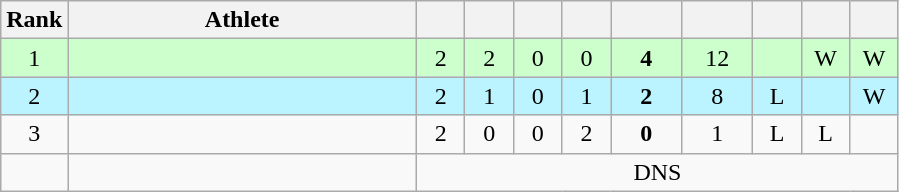<table class="wikitable" style="text-align: center;">
<tr>
<th width=25>Rank</th>
<th width=225>Athlete</th>
<th width=25></th>
<th width=25></th>
<th width=25></th>
<th width=25></th>
<th width=40></th>
<th width=40></th>
<th width=25></th>
<th width=25></th>
<th width=25></th>
</tr>
<tr bgcolor=ccffcc>
<td>1</td>
<td align=left></td>
<td>2</td>
<td>2</td>
<td>0</td>
<td>0</td>
<td><strong>4</strong></td>
<td>12</td>
<td></td>
<td>W</td>
<td>W</td>
</tr>
<tr bgcolor=bbf3ff>
<td>2</td>
<td align=left></td>
<td>2</td>
<td>1</td>
<td>0</td>
<td>1</td>
<td><strong>2</strong></td>
<td>8</td>
<td>L</td>
<td></td>
<td>W</td>
</tr>
<tr>
<td>3</td>
<td align=left></td>
<td>2</td>
<td>0</td>
<td>0</td>
<td>2</td>
<td><strong>0</strong></td>
<td>1</td>
<td>L</td>
<td>L</td>
<td></td>
</tr>
<tr>
<td></td>
<td align=left></td>
<td colspan=9>DNS</td>
</tr>
</table>
